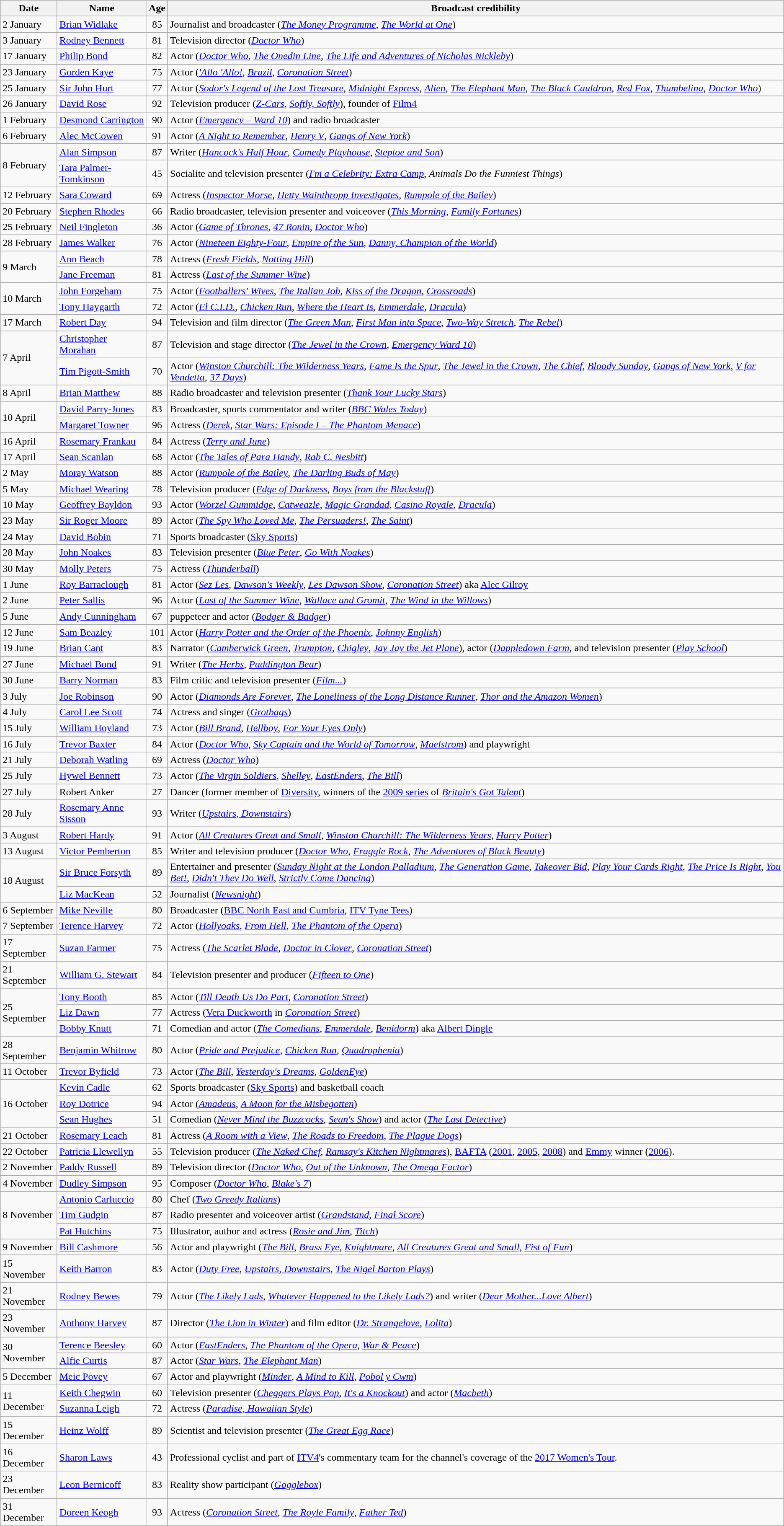<table class="wikitable">
<tr>
<th>Date</th>
<th>Name</th>
<th>Age</th>
<th>Broadcast credibility</th>
</tr>
<tr>
<td>2 January</td>
<td><a href='#'>Brian Widlake</a></td>
<td align=center>85</td>
<td>Journalist and broadcaster (<em><a href='#'>The Money Programme</a></em>, <em><a href='#'>The World at One</a></em>)</td>
</tr>
<tr>
<td>3 January</td>
<td><a href='#'>Rodney Bennett</a></td>
<td align=center>81</td>
<td>Television director (<em><a href='#'>Doctor Who</a></em>)</td>
</tr>
<tr>
<td>17 January</td>
<td><a href='#'>Philip Bond</a></td>
<td align=center>82</td>
<td>Actor (<em><a href='#'>Doctor Who</a></em>, <em><a href='#'>The Onedin Line</a></em>, <em><a href='#'>The Life and Adventures of Nicholas Nickleby</a></em>)</td>
</tr>
<tr>
<td>23 January</td>
<td><a href='#'>Gorden Kaye</a></td>
<td align=center>75</td>
<td>Actor (<em><a href='#'>'Allo 'Allo!</a></em>, <em><a href='#'>Brazil</a></em>, <em><a href='#'>Coronation Street</a></em>)</td>
</tr>
<tr>
<td>25 January</td>
<td><a href='#'>Sir John Hurt</a></td>
<td align=center>77</td>
<td>Actor (<em><a href='#'>Sodor's Legend of the Lost Treasure</a>,</em> <em><a href='#'>Midnight Express</a></em>, <em><a href='#'>Alien</a></em>, <em><a href='#'>The Elephant Man</a></em>, <em><a href='#'>The Black Cauldron</a></em>, <em><a href='#'>Red Fox</a></em>, <em><a href='#'>Thumbelina</a></em>, <em><a href='#'>Doctor Who</a></em>)</td>
</tr>
<tr>
<td>26 January</td>
<td><a href='#'>David Rose</a></td>
<td align=center>92</td>
<td>Television producer (<em><a href='#'>Z-Cars</a></em>, <em><a href='#'>Softly, Softly</a></em>), founder of <a href='#'>Film4</a></td>
</tr>
<tr>
<td>1 February</td>
<td><a href='#'>Desmond Carrington</a></td>
<td align=center>90</td>
<td>Actor (<em><a href='#'>Emergency – Ward 10</a></em>) and radio broadcaster</td>
</tr>
<tr>
<td>6 February</td>
<td><a href='#'>Alec McCowen</a></td>
<td align=center>91</td>
<td>Actor (<em><a href='#'>A Night to Remember</a></em>, <em><a href='#'>Henry V</a></em>, <em><a href='#'>Gangs of New York</a></em>)</td>
</tr>
<tr>
<td rowspan=2>8 February</td>
<td><a href='#'>Alan Simpson</a></td>
<td align=center>87</td>
<td>Writer (<em><a href='#'>Hancock's Half Hour</a></em>, <em><a href='#'>Comedy Playhouse</a></em>, <em><a href='#'>Steptoe and Son</a></em>)</td>
</tr>
<tr>
<td><a href='#'>Tara Palmer-Tomkinson</a></td>
<td align=center>45</td>
<td>Socialite and television presenter (<em><a href='#'>I'm a Celebrity: Extra Camp</a></em>, <em>Animals Do the Funniest Things</em>)</td>
</tr>
<tr>
<td>12 February</td>
<td><a href='#'>Sara Coward</a></td>
<td align=center>69</td>
<td>Actress (<em><a href='#'>Inspector Morse</a></em>, <em><a href='#'>Hetty Wainthropp Investigates</a></em>, <em><a href='#'>Rumpole of the Bailey</a></em>)</td>
</tr>
<tr>
<td>20 February</td>
<td><a href='#'>Stephen Rhodes</a></td>
<td align=center>66</td>
<td>Radio broadcaster, television presenter and voiceover (<em><a href='#'>This Morning</a></em>, <em><a href='#'>Family Fortunes</a></em>)</td>
</tr>
<tr>
<td>25 February</td>
<td><a href='#'>Neil Fingleton</a></td>
<td align=center>36</td>
<td>Actor (<em><a href='#'>Game of Thrones</a></em>, <em><a href='#'>47 Ronin</a></em>, <em><a href='#'>Doctor Who</a></em>)</td>
</tr>
<tr>
<td>28 February</td>
<td><a href='#'>James Walker</a></td>
<td align=center>76</td>
<td>Actor (<em><a href='#'>Nineteen Eighty-Four</a></em>, <em><a href='#'>Empire of the Sun</a></em>, <em><a href='#'>Danny, Champion of the World</a></em>)</td>
</tr>
<tr>
<td rowspan=2>9 March</td>
<td><a href='#'>Ann Beach</a></td>
<td align=center>78</td>
<td>Actress (<em><a href='#'>Fresh Fields</a></em>, <em><a href='#'>Notting Hill</a></em>)</td>
</tr>
<tr>
<td><a href='#'>Jane Freeman</a></td>
<td align=center>81</td>
<td>Actress (<em><a href='#'>Last of the Summer Wine</a></em>)</td>
</tr>
<tr>
<td rowspan=2>10 March</td>
<td><a href='#'>John Forgeham</a></td>
<td align=center>75</td>
<td>Actor (<em><a href='#'>Footballers' Wives</a></em>, <em><a href='#'>The Italian Job</a></em>, <em><a href='#'>Kiss of the Dragon</a></em>, <em><a href='#'>Crossroads</a></em>)</td>
</tr>
<tr>
<td><a href='#'>Tony Haygarth</a></td>
<td align=center>72</td>
<td>Actor (<em><a href='#'>El C.I.D.</a></em>, <em><a href='#'>Chicken Run</a></em>, <em><a href='#'>Where the Heart Is</a></em>, <em><a href='#'>Emmerdale</a></em>, <em><a href='#'>Dracula</a></em>)</td>
</tr>
<tr>
<td>17 March</td>
<td><a href='#'>Robert Day</a></td>
<td align=center>94</td>
<td>Television and film director (<em><a href='#'>The Green Man</a></em>, <em><a href='#'>First Man into Space</a></em>, <em><a href='#'>Two-Way Stretch</a></em>, <em><a href='#'>The Rebel</a></em>)</td>
</tr>
<tr>
<td rowspan=2>7 April</td>
<td><a href='#'>Christopher Morahan</a></td>
<td align=center>87</td>
<td>Television and stage director (<em><a href='#'>The Jewel in the Crown</a></em>, <em><a href='#'>Emergency Ward 10</a></em>)</td>
</tr>
<tr>
<td><a href='#'>Tim Pigott-Smith</a></td>
<td align=center>70</td>
<td>Actor (<em><a href='#'>Winston Churchill: The Wilderness Years</a></em>, <em><a href='#'>Fame Is the Spur</a></em>, <em><a href='#'>The Jewel in the Crown</a></em>, <em><a href='#'>The Chief</a></em>, <em><a href='#'>Bloody Sunday</a></em>, <em><a href='#'>Gangs of New York</a></em>, <em><a href='#'>V for Vendetta</a></em>, <em><a href='#'>37 Days</a></em>)</td>
</tr>
<tr>
<td>8 April</td>
<td><a href='#'>Brian Matthew</a></td>
<td align=center>88</td>
<td>Radio broadcaster and television presenter (<em><a href='#'>Thank Your Lucky Stars</a></em>)</td>
</tr>
<tr>
<td rowspan=2>10 April</td>
<td><a href='#'>David Parry-Jones</a></td>
<td align=center>83</td>
<td>Broadcaster, sports commentator and writer (<em><a href='#'>BBC Wales Today</a></em>)</td>
</tr>
<tr>
<td><a href='#'>Margaret Towner</a></td>
<td align=center>96</td>
<td>Actress (<em><a href='#'>Derek</a></em>, <em><a href='#'>Star Wars: Episode I – The Phantom Menace</a></em>)</td>
</tr>
<tr>
<td>16 April</td>
<td><a href='#'>Rosemary Frankau</a></td>
<td align=center>84</td>
<td>Actress (<em><a href='#'>Terry and June</a></em>)</td>
</tr>
<tr>
<td>17 April</td>
<td><a href='#'>Sean Scanlan</a></td>
<td align=center>68</td>
<td>Actor (<em><a href='#'>The Tales of Para Handy</a></em>, <em><a href='#'>Rab C. Nesbitt</a></em>)</td>
</tr>
<tr>
<td>2 May</td>
<td><a href='#'>Moray Watson</a></td>
<td align=center>88</td>
<td>Actor (<em><a href='#'>Rumpole of the Bailey</a></em>, <em><a href='#'>The Darling Buds of May</a></em>)</td>
</tr>
<tr>
<td>5 May</td>
<td><a href='#'>Michael Wearing</a></td>
<td align=center>78</td>
<td>Television producer (<em><a href='#'>Edge of Darkness</a></em>, <em><a href='#'>Boys from the Blackstuff</a></em>)</td>
</tr>
<tr>
<td>10 May</td>
<td><a href='#'>Geoffrey Bayldon</a></td>
<td align=center>93</td>
<td>Actor (<em><a href='#'>Worzel Gummidge</a></em>, <em><a href='#'>Catweazle</a></em>, <em><a href='#'>Magic Grandad</a></em>, <em><a href='#'>Casino Royale</a></em>, <em><a href='#'>Dracula</a></em>)</td>
</tr>
<tr>
<td>23 May</td>
<td><a href='#'>Sir Roger Moore</a></td>
<td align=center>89</td>
<td>Actor (<em><a href='#'>The Spy Who Loved Me</a></em>, <em><a href='#'>The Persuaders!</a></em>, <em><a href='#'>The Saint</a></em>)</td>
</tr>
<tr>
<td>24 May</td>
<td><a href='#'>David Bobin</a></td>
<td align=center>71</td>
<td>Sports broadcaster (<a href='#'>Sky Sports</a>)</td>
</tr>
<tr>
<td>28 May</td>
<td><a href='#'>John Noakes</a></td>
<td align=center>83</td>
<td>Television presenter (<em><a href='#'>Blue Peter</a></em>, <em><a href='#'>Go With Noakes</a></em>)</td>
</tr>
<tr>
<td>30 May</td>
<td><a href='#'>Molly Peters</a></td>
<td align=center>75</td>
<td>Actress (<em><a href='#'>Thunderball</a></em>)</td>
</tr>
<tr>
<td>1 June</td>
<td><a href='#'>Roy Barraclough</a></td>
<td align=center>81</td>
<td>Actor (<em><a href='#'>Sez Les</a></em>, <em><a href='#'>Dawson's Weekly</a></em>, <em><a href='#'>Les Dawson Show</a></em>, <em><a href='#'>Coronation Street</a></em>) aka <a href='#'>Alec Gilroy</a></td>
</tr>
<tr>
<td>2 June</td>
<td><a href='#'>Peter Sallis</a></td>
<td align=center>96</td>
<td>Actor (<em><a href='#'>Last of the Summer Wine</a></em>, <em><a href='#'>Wallace and Gromit</a></em>, <em><a href='#'>The Wind in the Willows</a></em>)</td>
</tr>
<tr>
<td>5 June</td>
<td><a href='#'>Andy Cunningham</a></td>
<td align=center>67</td>
<td>puppeteer and actor (<em><a href='#'>Bodger & Badger</a></em>)</td>
</tr>
<tr>
<td>12 June</td>
<td><a href='#'>Sam Beazley</a></td>
<td align=center>101</td>
<td>Actor (<em><a href='#'>Harry Potter and the Order of the Phoenix</a></em>, <em><a href='#'>Johnny English</a></em>)</td>
</tr>
<tr>
<td>19 June</td>
<td><a href='#'>Brian Cant</a></td>
<td align=center>83</td>
<td>Narrator (<em><a href='#'>Camberwick Green</a></em>, <em><a href='#'>Trumpton</a></em>, <em><a href='#'>Chigley</a></em>, <em><a href='#'>Jay Jay the Jet Plane</a></em>), actor (<em><a href='#'>Dappledown Farm</a></em>, and television presenter (<em><a href='#'>Play School</a></em>)</td>
</tr>
<tr>
<td>27 June</td>
<td><a href='#'>Michael Bond</a></td>
<td align=center>91</td>
<td>Writer (<em><a href='#'>The Herbs</a></em>, <em><a href='#'>Paddington Bear</a></em>)</td>
</tr>
<tr>
<td>30 June</td>
<td><a href='#'>Barry Norman</a></td>
<td align=center>83</td>
<td>Film critic and television presenter (<em><a href='#'>Film...</a></em>)</td>
</tr>
<tr>
<td>3 July</td>
<td><a href='#'>Joe Robinson</a></td>
<td align=center>90</td>
<td>Actor (<em><a href='#'>Diamonds Are Forever</a></em>, <em><a href='#'>The Loneliness of the Long Distance Runner</a></em>, <em><a href='#'>Thor and the Amazon Women</a></em>)</td>
</tr>
<tr>
<td>4 July</td>
<td><a href='#'>Carol Lee Scott</a></td>
<td align=center>74</td>
<td>Actress and singer (<em><a href='#'>Grotbags</a></em>)</td>
</tr>
<tr>
<td>15 July</td>
<td><a href='#'>William Hoyland</a></td>
<td align=center>73</td>
<td>Actor (<em><a href='#'>Bill Brand</a></em>, <em><a href='#'>Hellboy</a></em>, <em><a href='#'>For Your Eyes Only</a></em>)</td>
</tr>
<tr>
<td>16 July</td>
<td><a href='#'>Trevor Baxter</a></td>
<td align=center>84</td>
<td>Actor (<em><a href='#'>Doctor Who</a></em>, <em><a href='#'>Sky Captain and the World of Tomorrow</a></em>, <em><a href='#'>Maelstrom</a></em>) and playwright</td>
</tr>
<tr>
<td>21 July</td>
<td><a href='#'>Deborah Watling</a></td>
<td align=center>69</td>
<td>Actress (<em><a href='#'>Doctor Who</a></em>)</td>
</tr>
<tr>
<td>25 July</td>
<td><a href='#'>Hywel Bennett</a></td>
<td align=center>73</td>
<td>Actor (<em><a href='#'>The Virgin Soldiers</a></em>, <em><a href='#'>Shelley</a></em>, <em><a href='#'>EastEnders</a></em>, <em><a href='#'>The Bill</a></em>)</td>
</tr>
<tr>
<td>27 July</td>
<td>Robert Anker</td>
<td align=center>27</td>
<td>Dancer (former member of <a href='#'>Diversity</a>, winners of the <a href='#'>2009 series</a> of <em><a href='#'>Britain's Got Talent</a></em>)</td>
</tr>
<tr>
<td>28 July</td>
<td><a href='#'>Rosemary Anne Sisson</a></td>
<td align=center>93</td>
<td>Writer (<em><a href='#'>Upstairs, Downstairs</a></em>)</td>
</tr>
<tr>
<td>3 August</td>
<td><a href='#'>Robert Hardy</a></td>
<td align=center>91</td>
<td>Actor (<em><a href='#'>All Creatures Great and Small</a></em>, <em><a href='#'>Winston Churchill: The Wilderness Years</a></em>, <em><a href='#'>Harry Potter</a></em>)</td>
</tr>
<tr>
<td>13 August</td>
<td><a href='#'>Victor Pemberton</a></td>
<td align=center>85</td>
<td>Writer and television producer (<em><a href='#'>Doctor Who</a></em>, <em><a href='#'>Fraggle Rock</a></em>, <em><a href='#'>The Adventures of Black Beauty</a></em>)</td>
</tr>
<tr>
<td rowspan=2>18 August</td>
<td><a href='#'>Sir Bruce Forsyth</a></td>
<td align=center>89</td>
<td>Entertainer and presenter (<em><a href='#'>Sunday Night at the London Palladium</a></em>, <em><a href='#'>The Generation Game</a></em>, <em><a href='#'>Takeover Bid</a></em>, <em><a href='#'>Play Your Cards Right</a></em>, <em><a href='#'>The Price Is Right</a></em>, <em><a href='#'>You Bet!</a></em>, <em><a href='#'>Didn't They Do Well</a></em>, <em><a href='#'>Strictly Come Dancing</a></em>)</td>
</tr>
<tr>
<td><a href='#'>Liz MacKean</a></td>
<td align=center>52</td>
<td>Journalist (<em><a href='#'>Newsnight</a></em>)</td>
</tr>
<tr>
<td>6 September</td>
<td><a href='#'>Mike Neville</a></td>
<td align=center>80</td>
<td>Broadcaster (<a href='#'>BBC North East and Cumbria</a>, <a href='#'>ITV Tyne Tees</a>)</td>
</tr>
<tr>
<td>7 September</td>
<td><a href='#'>Terence Harvey</a></td>
<td align=center>72</td>
<td>Actor (<em><a href='#'>Hollyoaks</a></em>, <em><a href='#'>From Hell</a></em>, <em><a href='#'>The Phantom of the Opera</a></em>)</td>
</tr>
<tr>
<td>17 September</td>
<td><a href='#'>Suzan Farmer</a></td>
<td align=center>75</td>
<td>Actress (<em><a href='#'>The Scarlet Blade</a></em>, <em><a href='#'>Doctor in Clover</a></em>, <em><a href='#'>Coronation Street</a></em>)</td>
</tr>
<tr>
<td>21 September</td>
<td><a href='#'>William G. Stewart</a></td>
<td align=center>84</td>
<td>Television presenter and producer (<em><a href='#'>Fifteen to One</a></em>)</td>
</tr>
<tr>
<td rowspan=3>25 September</td>
<td><a href='#'>Tony Booth</a></td>
<td align=center>85</td>
<td>Actor (<em><a href='#'>Till Death Us Do Part</a></em>, <em><a href='#'>Coronation Street</a></em>)</td>
</tr>
<tr>
<td><a href='#'>Liz Dawn</a></td>
<td align=center>77</td>
<td>Actress (<a href='#'>Vera Duckworth</a> in <em><a href='#'>Coronation Street</a></em>)</td>
</tr>
<tr>
<td><a href='#'>Bobby Knutt</a></td>
<td align=center>71</td>
<td>Comedian and actor (<em><a href='#'>The Comedians</a></em>, <em><a href='#'>Emmerdale</a></em>, <em><a href='#'>Benidorm</a></em>) aka <a href='#'>Albert Dingle</a></td>
</tr>
<tr>
<td>28 September</td>
<td><a href='#'>Benjamin Whitrow</a></td>
<td align=center>80</td>
<td>Actor (<em><a href='#'>Pride and Prejudice</a></em>, <em><a href='#'>Chicken Run</a></em>, <em><a href='#'>Quadrophenia</a></em>)</td>
</tr>
<tr>
<td>11 October</td>
<td><a href='#'>Trevor Byfield</a></td>
<td align=center>73</td>
<td>Actor (<em><a href='#'>The Bill</a></em>, <em><a href='#'>Yesterday's Dreams</a></em>, <em><a href='#'>GoldenEye</a></em>)</td>
</tr>
<tr>
<td rowspan=3>16 October</td>
<td><a href='#'>Kevin Cadle</a></td>
<td align=center>62</td>
<td>Sports broadcaster (<a href='#'>Sky Sports</a>) and basketball coach</td>
</tr>
<tr>
<td><a href='#'>Roy Dotrice</a></td>
<td align=center>94</td>
<td>Actor (<em><a href='#'>Amadeus</a></em>, <em><a href='#'>A Moon for the Misbegotten</a></em>)</td>
</tr>
<tr>
<td><a href='#'>Sean Hughes</a></td>
<td align=center>51</td>
<td>Comedian (<em><a href='#'>Never Mind the Buzzcocks</a></em>, <em><a href='#'>Sean's Show</a></em>) and actor (<em><a href='#'>The Last Detective</a></em>)</td>
</tr>
<tr>
<td>21 October</td>
<td><a href='#'>Rosemary Leach</a></td>
<td align=center>81</td>
<td>Actress (<em><a href='#'>A Room with a View</a></em>, <em><a href='#'>The Roads to Freedom</a></em>, <em><a href='#'>The Plague Dogs</a></em>)</td>
</tr>
<tr>
<td>22 October</td>
<td><a href='#'>Patricia Llewellyn</a></td>
<td align=center>55</td>
<td>Television producer (<em><a href='#'>The Naked Chef</a></em>, <em><a href='#'>Ramsay's Kitchen Nightmares</a></em>), <a href='#'>BAFTA</a> (<a href='#'>2001</a>, <a href='#'>2005</a>, <a href='#'>2008</a>) and <a href='#'>Emmy</a> winner (<a href='#'>2006</a>).</td>
</tr>
<tr>
<td>2 November</td>
<td><a href='#'>Paddy Russell</a></td>
<td align=center>89</td>
<td>Television director (<em><a href='#'>Doctor Who</a></em>, <em><a href='#'>Out of the Unknown</a></em>, <em><a href='#'>The Omega Factor</a></em>)</td>
</tr>
<tr>
<td>4 November</td>
<td><a href='#'>Dudley Simpson</a></td>
<td align=center>95</td>
<td>Composer (<em><a href='#'>Doctor Who</a></em>, <em><a href='#'>Blake's 7</a></em>)</td>
</tr>
<tr>
<td rowspan=3>8 November</td>
<td><a href='#'>Antonio Carluccio</a></td>
<td align=center>80</td>
<td>Chef (<em><a href='#'>Two Greedy Italians</a></em>)</td>
</tr>
<tr>
<td><a href='#'>Tim Gudgin</a></td>
<td align=center>87</td>
<td>Radio presenter and voiceover artist (<em><a href='#'>Grandstand</a></em>, <em><a href='#'>Final Score</a></em>)</td>
</tr>
<tr>
<td><a href='#'>Pat Hutchins</a></td>
<td align=center>75</td>
<td>Illustrator, author and actress (<em><a href='#'>Rosie and Jim</a></em>, <em><a href='#'>Titch</a></em>)</td>
</tr>
<tr>
<td>9 November</td>
<td><a href='#'>Bill Cashmore</a></td>
<td align=center>56</td>
<td>Actor and playwright (<em><a href='#'>The Bill</a></em>, <em><a href='#'>Brass Eye</a></em>, <em><a href='#'>Knightmare</a></em>, <em><a href='#'>All Creatures Great and Small</a></em>, <em><a href='#'>Fist of Fun</a></em>)</td>
</tr>
<tr>
<td>15 November</td>
<td><a href='#'>Keith Barron</a></td>
<td align=center>83</td>
<td>Actor (<em><a href='#'>Duty Free</a></em>, <em><a href='#'>Upstairs, Downstairs</a></em>, <em><a href='#'>The Nigel Barton Plays</a></em>)</td>
</tr>
<tr>
<td>21 November</td>
<td><a href='#'>Rodney Bewes</a></td>
<td align=center>79</td>
<td>Actor (<em><a href='#'>The Likely Lads</a></em>, <em><a href='#'>Whatever Happened to the Likely Lads?</a></em>) and writer (<em><a href='#'>Dear Mother...Love Albert</a></em>)</td>
</tr>
<tr>
<td>23 November</td>
<td><a href='#'>Anthony Harvey</a></td>
<td align=center>87</td>
<td>Director (<em><a href='#'>The Lion in Winter</a></em>) and film editor (<em><a href='#'>Dr. Strangelove</a></em>, <em><a href='#'>Lolita</a></em>)</td>
</tr>
<tr>
<td rowspan=2>30 November</td>
<td><a href='#'>Terence Beesley</a></td>
<td align=center>60</td>
<td>Actor (<em><a href='#'>EastEnders</a></em>, <em><a href='#'>The Phantom of the Opera</a></em>, <em><a href='#'>War & Peace</a></em>)</td>
</tr>
<tr>
<td><a href='#'>Alfie Curtis</a></td>
<td align=center>87</td>
<td>Actor (<em><a href='#'>Star Wars</a></em>, <em><a href='#'>The Elephant Man</a></em>)</td>
</tr>
<tr>
<td>5 December</td>
<td><a href='#'>Meic Povey</a></td>
<td align=center>67</td>
<td>Actor and playwright (<em><a href='#'>Minder</a></em>, <em><a href='#'>A Mind to Kill</a></em>, <em><a href='#'>Pobol y Cwm</a></em>)</td>
</tr>
<tr>
<td rowspan=2>11 December</td>
<td><a href='#'>Keith Chegwin</a></td>
<td align=center>60</td>
<td>Television presenter (<em><a href='#'>Cheggers Plays Pop</a></em>, <em><a href='#'>It's a Knockout</a></em>) and actor (<em><a href='#'>Macbeth</a></em>)</td>
</tr>
<tr>
<td><a href='#'>Suzanna Leigh</a></td>
<td align=center>72</td>
<td>Actress (<em><a href='#'>Paradise, Hawaiian Style</a></em>)</td>
</tr>
<tr>
<td>15 December</td>
<td><a href='#'>Heinz Wolff</a></td>
<td align=center>89</td>
<td>Scientist and television presenter (<em><a href='#'>The Great Egg Race</a></em>)</td>
</tr>
<tr>
<td>16 December</td>
<td><a href='#'>Sharon Laws</a></td>
<td align=center>43</td>
<td>Professional cyclist and part of <a href='#'>ITV4</a>'s commentary team for the channel's coverage of the <a href='#'>2017 Women's Tour</a>.</td>
</tr>
<tr>
<td>23 December</td>
<td><a href='#'>Leon Bernicoff</a></td>
<td align=center>83</td>
<td>Reality show participant (<em><a href='#'>Gogglebox</a></em>)</td>
</tr>
<tr>
<td>31 December</td>
<td><a href='#'>Doreen Keogh</a></td>
<td align=center>93</td>
<td>Actress (<em><a href='#'>Coronation Street</a></em>, <em><a href='#'>The Royle Family</a></em>, <em><a href='#'>Father Ted</a></em>)</td>
</tr>
</table>
